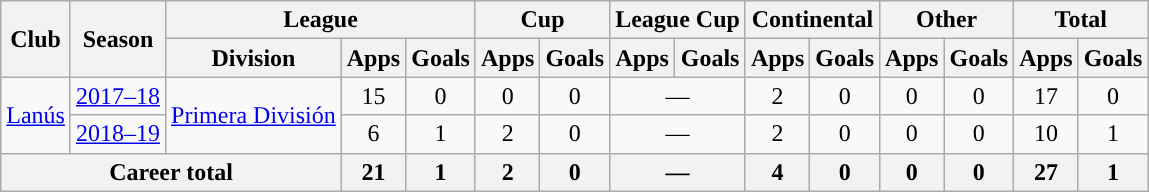<table class="wikitable" style="text-align:center">
<tr>
<th rowspan="2">Club</th>
<th rowspan="2">Season</th>
<th colspan="3">League</th>
<th colspan="2">Cup</th>
<th colspan="2">League Cup</th>
<th colspan="2">Continental</th>
<th colspan="2">Other</th>
<th colspan="2">Total</th>
</tr>
<tr>
<th>Division</th>
<th>Apps</th>
<th>Goals</th>
<th>Apps</th>
<th>Goals</th>
<th>Apps</th>
<th>Goals</th>
<th>Apps</th>
<th>Goals</th>
<th>Apps</th>
<th>Goals</th>
<th>Apps</th>
<th>Goals</th>
</tr>
<tr>
<td rowspan="2"><a href='#'>Lanús</a></td>
<td><a href='#'>2017–18</a></td>
<td rowspan="2"><a href='#'>Primera División</a></td>
<td>15</td>
<td>0</td>
<td>0</td>
<td>0</td>
<td colspan="2">—</td>
<td>2</td>
<td>0</td>
<td>0</td>
<td>0</td>
<td>17</td>
<td>0</td>
</tr>
<tr>
<td><a href='#'>2018–19</a></td>
<td>6</td>
<td>1</td>
<td>2</td>
<td>0</td>
<td colspan="2">—</td>
<td>2</td>
<td>0</td>
<td>0</td>
<td>0</td>
<td>10</td>
<td>1</td>
</tr>
<tr>
<th colspan="3">Career total</th>
<th>21</th>
<th>1</th>
<th>2</th>
<th>0</th>
<th colspan="2">—</th>
<th>4</th>
<th>0</th>
<th>0</th>
<th>0</th>
<th>27</th>
<th>1</th>
</tr>
</table>
